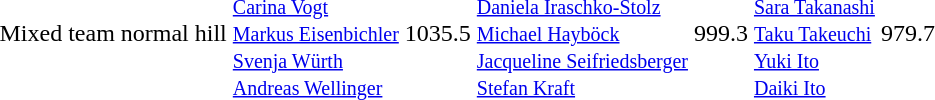<table>
<tr>
<td>Mixed team normal hill<br></td>
<td><br><small><a href='#'>Carina Vogt</a><br><a href='#'>Markus Eisenbichler</a><br><a href='#'>Svenja Würth</a><br><a href='#'>Andreas Wellinger</a></small></td>
<td>1035.5</td>
<td><br><small><a href='#'>Daniela Iraschko-Stolz</a><br><a href='#'>Michael Hayböck</a><br><a href='#'>Jacqueline Seifriedsberger</a><br><a href='#'>Stefan Kraft</a></small></td>
<td>999.3</td>
<td><br><small><a href='#'>Sara Takanashi</a><br><a href='#'>Taku Takeuchi</a><br><a href='#'>Yuki Ito</a><br><a href='#'>Daiki Ito</a></small></td>
<td>979.7</td>
</tr>
</table>
